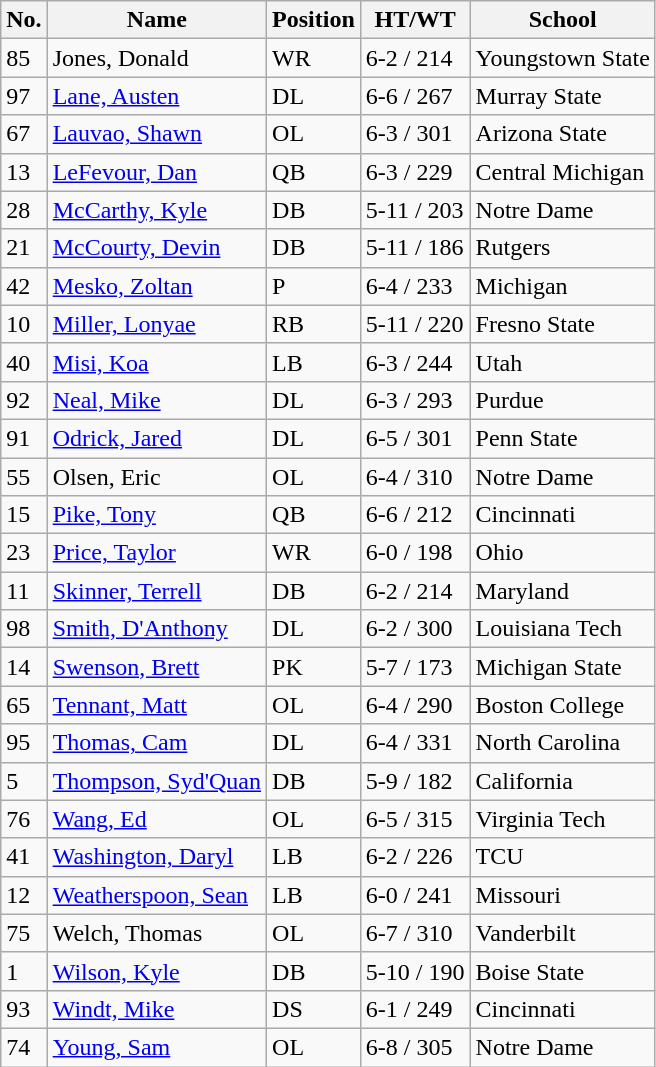<table class="wikitable">
<tr>
<th>No.</th>
<th>Name</th>
<th>Position</th>
<th>HT/WT</th>
<th>School</th>
</tr>
<tr>
<td>85</td>
<td>Jones, Donald</td>
<td>WR</td>
<td>6-2 / 214</td>
<td>Youngstown State</td>
</tr>
<tr>
<td>97</td>
<td><a href='#'>Lane, Austen</a></td>
<td>DL</td>
<td>6-6 / 267</td>
<td>Murray State</td>
</tr>
<tr>
<td>67</td>
<td><a href='#'>Lauvao, Shawn</a></td>
<td>OL</td>
<td>6-3 / 301</td>
<td>Arizona State</td>
</tr>
<tr>
<td>13</td>
<td><a href='#'>LeFevour, Dan</a></td>
<td>QB</td>
<td>6-3 / 229</td>
<td>Central Michigan</td>
</tr>
<tr>
<td>28</td>
<td><a href='#'>McCarthy, Kyle</a></td>
<td>DB</td>
<td>5-11 / 203</td>
<td>Notre Dame</td>
</tr>
<tr>
<td>21</td>
<td><a href='#'>McCourty, Devin</a></td>
<td>DB</td>
<td>5-11 / 186</td>
<td>Rutgers</td>
</tr>
<tr>
<td>42</td>
<td><a href='#'>Mesko, Zoltan</a></td>
<td>P</td>
<td>6-4 / 233</td>
<td>Michigan</td>
</tr>
<tr>
<td>10</td>
<td><a href='#'>Miller, Lonyae</a></td>
<td>RB</td>
<td>5-11 / 220</td>
<td>Fresno State</td>
</tr>
<tr>
<td>40</td>
<td><a href='#'>Misi, Koa</a></td>
<td>LB</td>
<td>6-3 / 244</td>
<td>Utah</td>
</tr>
<tr>
<td>92</td>
<td><a href='#'>Neal, Mike</a></td>
<td>DL</td>
<td>6-3 / 293</td>
<td>Purdue</td>
</tr>
<tr>
<td>91</td>
<td><a href='#'>Odrick, Jared</a></td>
<td>DL</td>
<td>6-5 / 301</td>
<td>Penn State</td>
</tr>
<tr>
<td>55</td>
<td>Olsen, Eric</td>
<td>OL</td>
<td>6-4 / 310</td>
<td>Notre Dame</td>
</tr>
<tr>
<td>15</td>
<td><a href='#'>Pike, Tony</a></td>
<td>QB</td>
<td>6-6 / 212</td>
<td>Cincinnati</td>
</tr>
<tr>
<td>23</td>
<td><a href='#'>Price, Taylor</a></td>
<td>WR</td>
<td>6-0 / 198</td>
<td>Ohio</td>
</tr>
<tr>
<td>11</td>
<td><a href='#'>Skinner, Terrell</a></td>
<td>DB</td>
<td>6-2 / 214</td>
<td>Maryland</td>
</tr>
<tr>
<td>98</td>
<td><a href='#'>Smith, D'Anthony</a></td>
<td>DL</td>
<td>6-2 / 300</td>
<td>Louisiana Tech</td>
</tr>
<tr>
<td>14</td>
<td><a href='#'>Swenson, Brett</a></td>
<td>PK</td>
<td>5-7 / 173</td>
<td>Michigan State</td>
</tr>
<tr>
<td>65</td>
<td><a href='#'>Tennant, Matt</a></td>
<td>OL</td>
<td>6-4 / 290</td>
<td>Boston College</td>
</tr>
<tr>
<td>95</td>
<td><a href='#'>Thomas, Cam</a></td>
<td>DL</td>
<td>6-4 / 331</td>
<td>North Carolina</td>
</tr>
<tr>
<td>5</td>
<td><a href='#'>Thompson, Syd'Quan</a></td>
<td>DB</td>
<td>5-9 / 182</td>
<td>California</td>
</tr>
<tr>
<td>76</td>
<td><a href='#'>Wang, Ed</a></td>
<td>OL</td>
<td>6-5 / 315</td>
<td>Virginia Tech</td>
</tr>
<tr>
<td>41</td>
<td><a href='#'>Washington, Daryl</a></td>
<td>LB</td>
<td>6-2 / 226</td>
<td>TCU</td>
</tr>
<tr>
<td>12</td>
<td><a href='#'>Weatherspoon, Sean</a></td>
<td>LB</td>
<td>6-0 / 241</td>
<td>Missouri</td>
</tr>
<tr>
<td>75</td>
<td>Welch, Thomas</td>
<td>OL</td>
<td>6-7 / 310</td>
<td>Vanderbilt</td>
</tr>
<tr>
<td>1</td>
<td><a href='#'>Wilson, Kyle</a></td>
<td>DB</td>
<td>5-10 / 190</td>
<td>Boise State</td>
</tr>
<tr>
<td>93</td>
<td><a href='#'>Windt, Mike</a></td>
<td>DS</td>
<td>6-1 / 249</td>
<td>Cincinnati</td>
</tr>
<tr>
<td>74</td>
<td><a href='#'>Young, Sam</a></td>
<td>OL</td>
<td>6-8 / 305</td>
<td>Notre Dame</td>
</tr>
</table>
